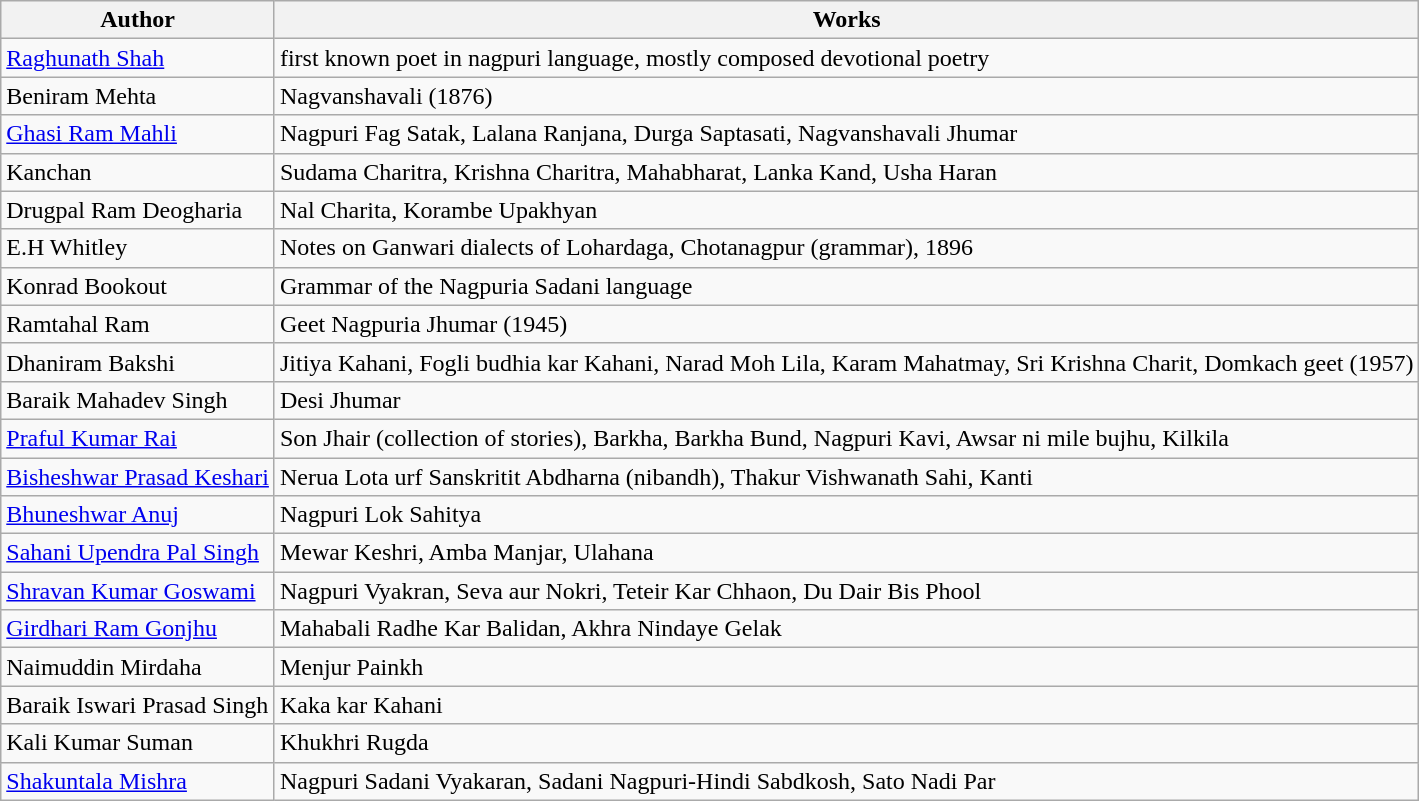<table class="wikitable">
<tr>
<th>Author</th>
<th>Works</th>
</tr>
<tr>
<td><a href='#'>Raghunath Shah</a></td>
<td>first known poet in nagpuri language, mostly composed devotional poetry</td>
</tr>
<tr>
<td>Beniram Mehta</td>
<td>Nagvanshavali (1876)</td>
</tr>
<tr>
<td><a href='#'>Ghasi Ram Mahli</a></td>
<td>Nagpuri Fag Satak, Lalana Ranjana, Durga Saptasati, Nagvanshavali Jhumar</td>
</tr>
<tr>
<td>Kanchan</td>
<td>Sudama Charitra, Krishna Charitra, Mahabharat, Lanka Kand, Usha Haran</td>
</tr>
<tr>
<td>Drugpal Ram Deogharia</td>
<td>Nal Charita, Korambe Upakhyan</td>
</tr>
<tr>
<td>E.H Whitley</td>
<td>Notes on Ganwari dialects of Lohardaga, Chotanagpur (grammar), 1896</td>
</tr>
<tr>
<td>Konrad Bookout</td>
<td>Grammar of the Nagpuria Sadani language</td>
</tr>
<tr>
<td>Ramtahal Ram</td>
<td>Geet Nagpuria Jhumar (1945)</td>
</tr>
<tr>
<td>Dhaniram Bakshi</td>
<td>Jitiya Kahani, Fogli budhia kar Kahani, Narad Moh Lila, Karam Mahatmay, Sri Krishna Charit, Domkach geet (1957)</td>
</tr>
<tr>
<td>Baraik Mahadev Singh</td>
<td>Desi Jhumar</td>
</tr>
<tr>
<td><a href='#'>Praful Kumar Rai</a></td>
<td>Son Jhair (collection of stories), Barkha, Barkha Bund, Nagpuri Kavi, Awsar ni mile bujhu, Kilkila</td>
</tr>
<tr>
<td><a href='#'>Bisheshwar Prasad Keshari</a></td>
<td>Nerua Lota urf Sanskritit Abdharna (nibandh), Thakur Vishwanath Sahi, Kanti</td>
</tr>
<tr>
<td><a href='#'>Bhuneshwar Anuj</a></td>
<td>Nagpuri Lok Sahitya</td>
</tr>
<tr>
<td><a href='#'>Sahani Upendra Pal Singh</a></td>
<td>Mewar Keshri, Amba Manjar, Ulahana</td>
</tr>
<tr>
<td><a href='#'>Shravan Kumar Goswami</a></td>
<td>Nagpuri Vyakran, Seva aur Nokri, Teteir Kar Chhaon, Du Dair Bis Phool</td>
</tr>
<tr>
<td><a href='#'>Girdhari Ram Gonjhu</a></td>
<td>Mahabali Radhe Kar Balidan, Akhra Nindaye Gelak</td>
</tr>
<tr>
<td>Naimuddin Mirdaha</td>
<td>Menjur Painkh</td>
</tr>
<tr>
<td>Baraik Iswari Prasad Singh</td>
<td>Kaka kar Kahani</td>
</tr>
<tr>
<td>Kali Kumar Suman</td>
<td>Khukhri Rugda</td>
</tr>
<tr>
<td><a href='#'>Shakuntala Mishra</a></td>
<td>Nagpuri Sadani Vyakaran, Sadani Nagpuri-Hindi Sabdkosh, Sato Nadi Par</td>
</tr>
</table>
